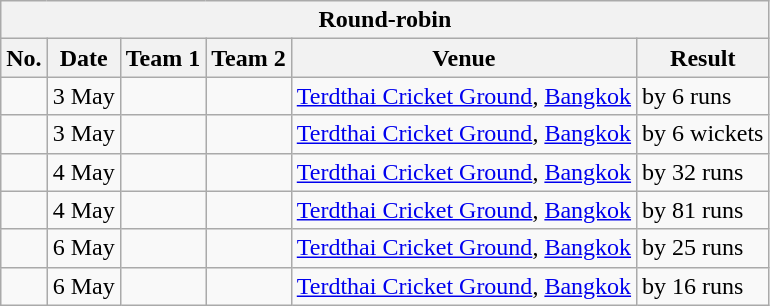<table class="wikitable">
<tr>
<th colspan="6">Round-robin</th>
</tr>
<tr>
<th>No.</th>
<th>Date</th>
<th>Team 1</th>
<th>Team 2</th>
<th>Venue</th>
<th>Result</th>
</tr>
<tr>
<td></td>
<td>3 May</td>
<td></td>
<td></td>
<td><a href='#'>Terdthai Cricket Ground</a>, <a href='#'>Bangkok</a></td>
<td> by 6 runs</td>
</tr>
<tr>
<td></td>
<td>3 May</td>
<td></td>
<td></td>
<td><a href='#'>Terdthai Cricket Ground</a>, <a href='#'>Bangkok</a></td>
<td> by 6 wickets</td>
</tr>
<tr>
<td></td>
<td>4 May</td>
<td></td>
<td></td>
<td><a href='#'>Terdthai Cricket Ground</a>, <a href='#'>Bangkok</a></td>
<td> by 32 runs</td>
</tr>
<tr>
<td></td>
<td>4 May</td>
<td></td>
<td></td>
<td><a href='#'>Terdthai Cricket Ground</a>, <a href='#'>Bangkok</a></td>
<td> by 81 runs</td>
</tr>
<tr>
<td></td>
<td>6 May</td>
<td></td>
<td></td>
<td><a href='#'>Terdthai Cricket Ground</a>, <a href='#'>Bangkok</a></td>
<td> by 25 runs</td>
</tr>
<tr>
<td></td>
<td>6 May</td>
<td></td>
<td></td>
<td><a href='#'>Terdthai Cricket Ground</a>, <a href='#'>Bangkok</a></td>
<td> by 16 runs</td>
</tr>
</table>
